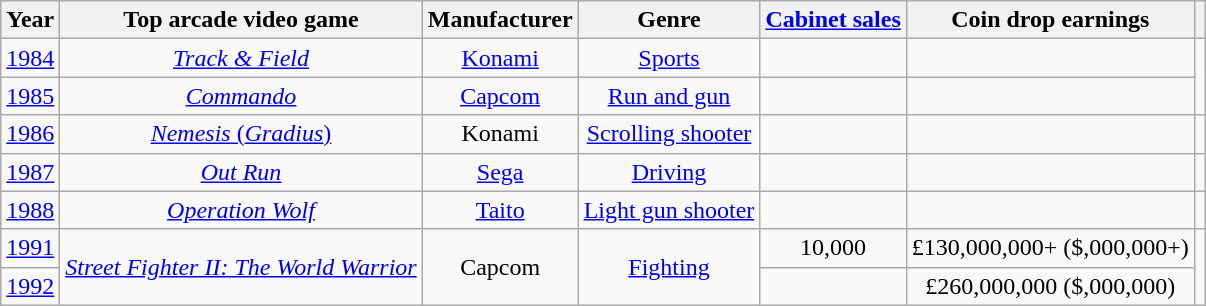<table class="wikitable sortable" style="text-align:center">
<tr>
<th>Year</th>
<th>Top arcade video game</th>
<th>Manufacturer</th>
<th>Genre</th>
<th><a href='#'>Cabinet sales</a></th>
<th>Coin drop earnings</th>
<th class="unsortable"></th>
</tr>
<tr>
<td><a href='#'>1984</a></td>
<td><em><a href='#'>Track & Field</a></em></td>
<td><a href='#'>Konami</a></td>
<td><a href='#'>Sports</a></td>
<td></td>
<td></td>
<td rowspan="2"></td>
</tr>
<tr>
<td><a href='#'>1985</a></td>
<td><em><a href='#'>Commando</a></em></td>
<td><a href='#'>Capcom</a></td>
<td><a href='#'>Run and gun</a></td>
<td></td>
<td></td>
</tr>
<tr>
<td><a href='#'>1986</a></td>
<td><a href='#'><em>Nemesis</em> (<em>Gradius</em>)</a></td>
<td>Konami</td>
<td><a href='#'>Scrolling shooter</a></td>
<td></td>
<td></td>
<td></td>
</tr>
<tr>
<td><a href='#'>1987</a></td>
<td><em><a href='#'>Out Run</a></em></td>
<td><a href='#'>Sega</a></td>
<td><a href='#'>Driving</a></td>
<td></td>
<td></td>
<td></td>
</tr>
<tr>
<td><a href='#'>1988</a></td>
<td><em><a href='#'>Operation Wolf</a></em></td>
<td><a href='#'>Taito</a></td>
<td><a href='#'>Light gun shooter</a></td>
<td></td>
<td></td>
<td></td>
</tr>
<tr>
<td><a href='#'>1991</a></td>
<td rowspan="2"><em><a href='#'>Street Fighter II: The World Warrior</a></em></td>
<td rowspan="2">Capcom</td>
<td rowspan="2"><a href='#'>Fighting</a></td>
<td>10,000</td>
<td>£130,000,000+ ($,000,000+)</td>
<td rowspan="2"></td>
</tr>
<tr>
<td><a href='#'>1992</a></td>
<td></td>
<td>£260,000,000 ($,000,000)</td>
</tr>
</table>
